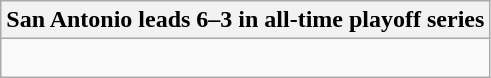<table class="wikitable collapsible collapsed">
<tr>
<th>San Antonio leads 6–3 in all-time playoff series</th>
</tr>
<tr>
<td><br>







</td>
</tr>
</table>
